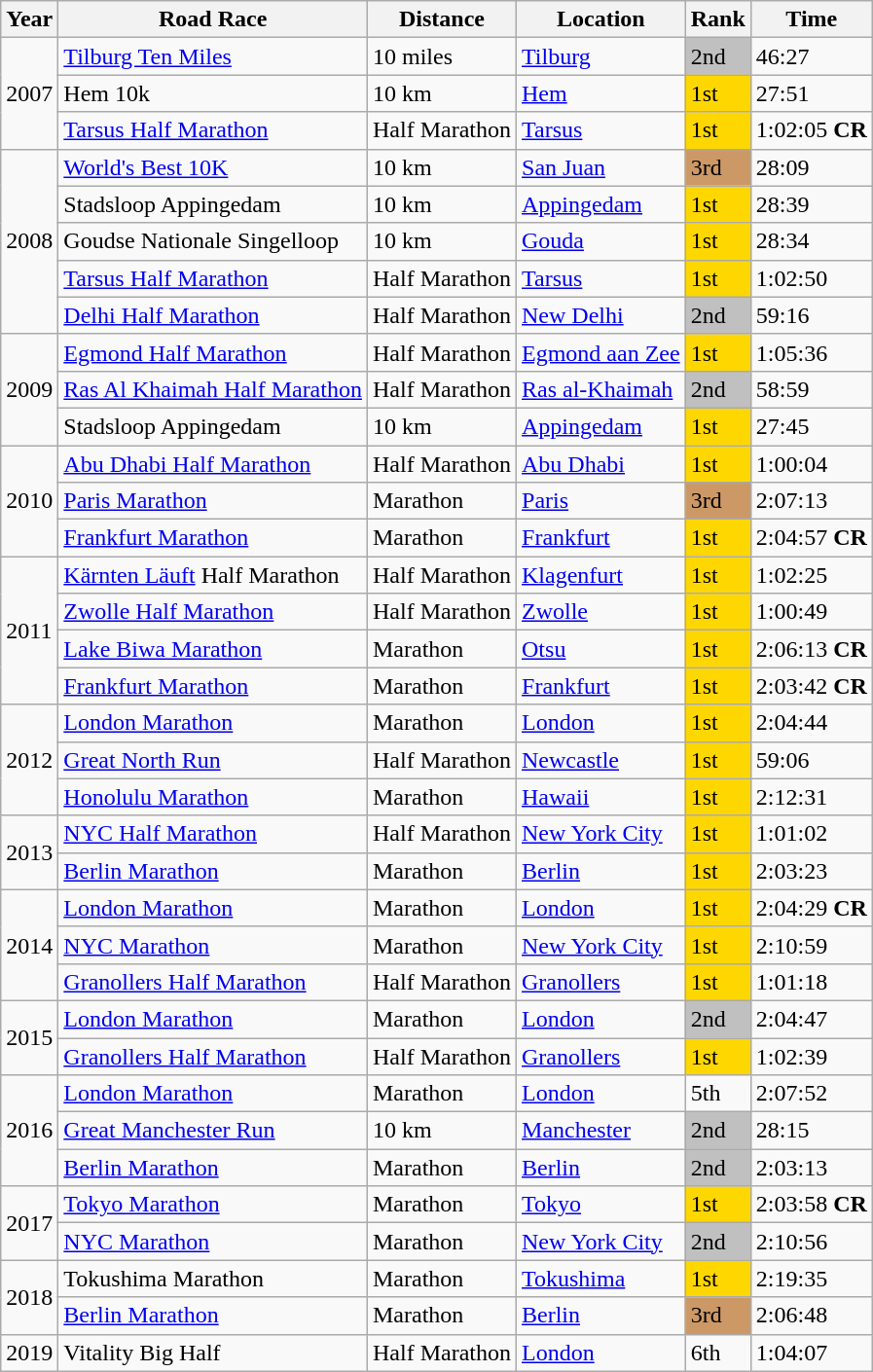<table class="wikitable plainrowheaders sortable">
<tr>
<th scope="col">Year</th>
<th scope="col">Road Race</th>
<th scope="col">Distance</th>
<th scope="col">Location</th>
<th scope="col">Rank</th>
<th scope="col">Time</th>
</tr>
<tr>
<td rowspan=3>2007</td>
<td><a href='#'>Tilburg Ten Miles</a></td>
<td>10 miles</td>
<td><a href='#'>Tilburg</a></td>
<td bgcolor=silver>2nd</td>
<td>46:27</td>
</tr>
<tr>
<td>Hem 10k</td>
<td>10 km</td>
<td><a href='#'>Hem</a></td>
<td bgcolor=gold>1st</td>
<td>27:51</td>
</tr>
<tr>
<td><a href='#'>Tarsus Half Marathon</a></td>
<td>Half Marathon</td>
<td><a href='#'>Tarsus</a></td>
<td bgcolor=gold>1st</td>
<td>1:02:05 <strong>CR</strong></td>
</tr>
<tr>
<td rowspan=5>2008</td>
<td><a href='#'>World's Best 10K</a></td>
<td>10 km</td>
<td><a href='#'>San Juan</a></td>
<td bgcolor=cc9966>3rd</td>
<td>28:09</td>
</tr>
<tr>
<td>Stadsloop Appingedam</td>
<td>10 km</td>
<td><a href='#'>Appingedam</a></td>
<td bgcolor=gold>1st</td>
<td>28:39</td>
</tr>
<tr>
<td>Goudse Nationale Singelloop</td>
<td>10 km</td>
<td><a href='#'>Gouda</a></td>
<td bgcolor=gold>1st</td>
<td>28:34</td>
</tr>
<tr>
<td><a href='#'>Tarsus Half Marathon</a></td>
<td>Half Marathon</td>
<td><a href='#'>Tarsus</a></td>
<td bgcolor=gold>1st</td>
<td>1:02:50</td>
</tr>
<tr>
<td><a href='#'>Delhi Half Marathon</a></td>
<td>Half Marathon</td>
<td><a href='#'>New Delhi</a></td>
<td bgcolor=silver>2nd</td>
<td>59:16</td>
</tr>
<tr>
<td rowspan=3>2009</td>
<td><a href='#'>Egmond Half Marathon</a></td>
<td>Half Marathon</td>
<td><a href='#'>Egmond aan Zee</a></td>
<td bgcolor=gold>1st</td>
<td>1:05:36</td>
</tr>
<tr>
<td><a href='#'>Ras Al Khaimah Half Marathon</a></td>
<td>Half Marathon</td>
<td><a href='#'>Ras al-Khaimah</a></td>
<td bgcolor=silver>2nd</td>
<td>58:59</td>
</tr>
<tr>
<td>Stadsloop Appingedam</td>
<td>10 km</td>
<td><a href='#'>Appingedam</a></td>
<td bgcolor=gold>1st</td>
<td>27:45</td>
</tr>
<tr>
<td rowspan=3>2010</td>
<td><a href='#'>Abu Dhabi Half Marathon</a></td>
<td>Half Marathon</td>
<td><a href='#'>Abu Dhabi</a></td>
<td bgcolor=gold>1st</td>
<td>1:00:04</td>
</tr>
<tr>
<td><a href='#'>Paris Marathon</a></td>
<td>Marathon</td>
<td><a href='#'>Paris</a></td>
<td bgcolor=cc9966>3rd</td>
<td>2:07:13</td>
</tr>
<tr>
<td><a href='#'>Frankfurt Marathon</a></td>
<td>Marathon</td>
<td><a href='#'>Frankfurt</a></td>
<td bgcolor=gold>1st</td>
<td>2:04:57 <strong>CR</strong></td>
</tr>
<tr>
<td rowspan=4>2011</td>
<td><a href='#'>Kärnten Läuft</a> Half Marathon</td>
<td>Half Marathon</td>
<td><a href='#'>Klagenfurt</a></td>
<td bgcolor=gold>1st</td>
<td>1:02:25</td>
</tr>
<tr>
<td><a href='#'>Zwolle Half Marathon</a></td>
<td>Half Marathon</td>
<td><a href='#'>Zwolle</a></td>
<td bgcolor=gold>1st</td>
<td>1:00:49</td>
</tr>
<tr>
<td><a href='#'>Lake Biwa Marathon</a></td>
<td>Marathon</td>
<td><a href='#'>Otsu</a></td>
<td bgcolor=gold>1st</td>
<td>2:06:13 <strong>CR</strong></td>
</tr>
<tr>
<td><a href='#'>Frankfurt Marathon</a></td>
<td>Marathon</td>
<td><a href='#'>Frankfurt</a></td>
<td bgcolor=gold>1st</td>
<td>2:03:42 <strong>CR</strong></td>
</tr>
<tr>
<td rowspan=3>2012</td>
<td><a href='#'>London Marathon</a></td>
<td>Marathon</td>
<td><a href='#'>London</a></td>
<td bgcolor=gold>1st</td>
<td>2:04:44</td>
</tr>
<tr>
<td><a href='#'>Great North Run</a></td>
<td>Half Marathon</td>
<td><a href='#'>Newcastle</a></td>
<td bgcolor=gold>1st</td>
<td>59:06</td>
</tr>
<tr>
<td><a href='#'>Honolulu Marathon</a></td>
<td>Marathon</td>
<td><a href='#'>Hawaii</a></td>
<td bgcolor=gold>1st</td>
<td>2:12:31</td>
</tr>
<tr>
<td rowspan=2>2013</td>
<td><a href='#'>NYC Half Marathon</a></td>
<td>Half Marathon</td>
<td><a href='#'>New York City</a></td>
<td bgcolor=gold>1st</td>
<td>1:01:02</td>
</tr>
<tr>
<td><a href='#'>Berlin Marathon</a></td>
<td>Marathon</td>
<td><a href='#'>Berlin</a></td>
<td bgcolor=gold>1st</td>
<td>2:03:23 <strong></strong></td>
</tr>
<tr>
<td rowspan=3>2014</td>
<td><a href='#'>London Marathon</a></td>
<td>Marathon</td>
<td><a href='#'>London</a></td>
<td bgcolor=gold>1st</td>
<td>2:04:29 <strong>CR</strong></td>
</tr>
<tr>
<td><a href='#'>NYC Marathon</a></td>
<td>Marathon</td>
<td><a href='#'>New York City</a></td>
<td bgcolor=gold>1st</td>
<td>2:10:59</td>
</tr>
<tr>
<td><a href='#'>Granollers Half Marathon</a></td>
<td>Half Marathon</td>
<td><a href='#'>Granollers</a></td>
<td bgcolor=gold>1st</td>
<td>1:01:18</td>
</tr>
<tr>
<td rowspan=2>2015</td>
<td><a href='#'>London Marathon</a></td>
<td>Marathon</td>
<td><a href='#'>London</a></td>
<td bgcolor=silver>2nd</td>
<td>2:04:47</td>
</tr>
<tr>
<td><a href='#'>Granollers Half Marathon</a></td>
<td>Half Marathon</td>
<td><a href='#'>Granollers</a></td>
<td bgcolor=gold>1st</td>
<td>1:02:39</td>
</tr>
<tr>
<td rowspan=3>2016</td>
<td><a href='#'>London Marathon</a></td>
<td>Marathon</td>
<td><a href='#'>London</a></td>
<td>5th</td>
<td>2:07:52</td>
</tr>
<tr>
<td><a href='#'>Great Manchester Run</a></td>
<td>10 km</td>
<td><a href='#'>Manchester</a></td>
<td bgcolor=silver>2nd</td>
<td>28:15</td>
</tr>
<tr>
<td><a href='#'>Berlin Marathon</a></td>
<td>Marathon</td>
<td><a href='#'>Berlin</a></td>
<td bgcolor=silver>2nd</td>
<td>2:03:13</td>
</tr>
<tr>
<td rowspan=2>2017</td>
<td><a href='#'>Tokyo Marathon</a></td>
<td>Marathon</td>
<td><a href='#'>Tokyo</a></td>
<td bgcolor=gold>1st</td>
<td>2:03:58 <strong>CR</strong></td>
</tr>
<tr>
<td><a href='#'>NYC Marathon</a></td>
<td>Marathon</td>
<td><a href='#'>New York City</a></td>
<td bgcolor=silver>2nd</td>
<td>2:10:56</td>
</tr>
<tr>
<td rowspan=2>2018</td>
<td>Tokushima Marathon</td>
<td>Marathon</td>
<td><a href='#'>Tokushima</a></td>
<td bgcolor=gold>1st</td>
<td>2:19:35</td>
</tr>
<tr>
<td><a href='#'>Berlin Marathon</a></td>
<td>Marathon</td>
<td><a href='#'>Berlin</a></td>
<td bgcolor=cc9966>3rd</td>
<td>2:06:48</td>
</tr>
<tr>
<td>2019</td>
<td>Vitality Big Half</td>
<td>Half Marathon</td>
<td><a href='#'>London</a></td>
<td>6th</td>
<td>1:04:07</td>
</tr>
</table>
